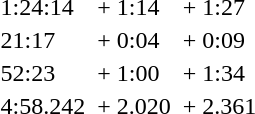<table>
<tr>
<td></td>
<td></td>
<td>1:24:14</td>
<td></td>
<td>+ 1:14</td>
<td></td>
<td>+ 1:27</td>
</tr>
<tr>
<td></td>
<td></td>
<td>21:17</td>
<td></td>
<td>+ 0:04</td>
<td></td>
<td>+ 0:09</td>
</tr>
<tr>
<td></td>
<td></td>
<td>52:23</td>
<td></td>
<td>+ 1:00</td>
<td></td>
<td>+ 1:34</td>
</tr>
<tr>
<td></td>
<td></td>
<td>4:58.242</td>
<td></td>
<td>+ 2.020</td>
<td></td>
<td>+ 2.361</td>
</tr>
</table>
